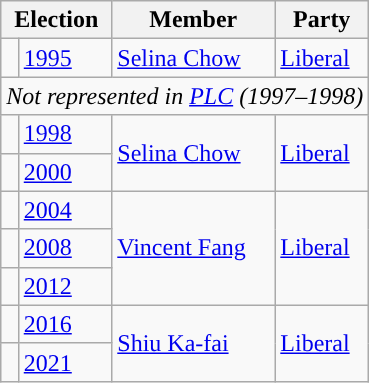<table class="wikitable">
<tr>
<th colspan="2">Election</th>
<th>Member</th>
<th>Party</th>
</tr>
<tr>
<td style="background-color: "></td>
<td><a href='#'>1995</a></td>
<td><a href='#'>Selina Chow</a></td>
<td><a href='#'>Liberal</a></td>
</tr>
<tr>
<td colspan=4><em>Not represented in <a href='#'>PLC</a> (1997–1998)</em></td>
</tr>
<tr>
<td style="background-color: "></td>
<td><a href='#'>1998</a></td>
<td rowspan=2><a href='#'>Selina Chow</a></td>
<td rowspan=2><a href='#'>Liberal</a></td>
</tr>
<tr>
<td style="background-color: "></td>
<td><a href='#'>2000</a></td>
</tr>
<tr>
<td style="background-color: "></td>
<td><a href='#'>2004</a></td>
<td rowspan=3><a href='#'>Vincent Fang</a></td>
<td rowspan=3><a href='#'>Liberal</a></td>
</tr>
<tr>
<td style="background-color: "></td>
<td><a href='#'>2008</a></td>
</tr>
<tr>
<td style="background-color: "></td>
<td><a href='#'>2012</a></td>
</tr>
<tr>
<td style="background-color: "></td>
<td><a href='#'>2016</a></td>
<td rowspan="2"><a href='#'>Shiu Ka-fai</a></td>
<td rowspan="2"><a href='#'>Liberal</a></td>
</tr>
<tr>
<td style="background-color: "></td>
<td><a href='#'>2021</a></td>
</tr>
</table>
